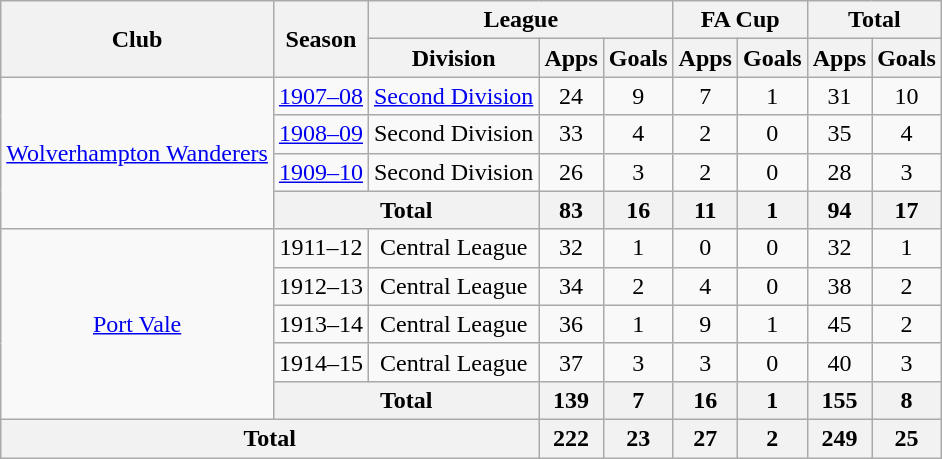<table class="wikitable" style="text-align:center">
<tr>
<th rowspan="2">Club</th>
<th rowspan="2">Season</th>
<th colspan="3">League</th>
<th colspan="2">FA Cup</th>
<th colspan="2">Total</th>
</tr>
<tr>
<th>Division</th>
<th>Apps</th>
<th>Goals</th>
<th>Apps</th>
<th>Goals</th>
<th>Apps</th>
<th>Goals</th>
</tr>
<tr>
<td rowspan="4"><a href='#'>Wolverhampton Wanderers</a></td>
<td><a href='#'>1907–08</a></td>
<td><a href='#'>Second Division</a></td>
<td>24</td>
<td>9</td>
<td>7</td>
<td>1</td>
<td>31</td>
<td>10</td>
</tr>
<tr>
<td><a href='#'>1908–09</a></td>
<td>Second Division</td>
<td>33</td>
<td>4</td>
<td>2</td>
<td>0</td>
<td>35</td>
<td>4</td>
</tr>
<tr>
<td><a href='#'>1909–10</a></td>
<td>Second Division</td>
<td>26</td>
<td>3</td>
<td>2</td>
<td>0</td>
<td>28</td>
<td>3</td>
</tr>
<tr>
<th colspan="2">Total</th>
<th>83</th>
<th>16</th>
<th>11</th>
<th>1</th>
<th>94</th>
<th>17</th>
</tr>
<tr>
<td rowspan="5"><a href='#'>Port Vale</a></td>
<td>1911–12</td>
<td>Central League</td>
<td>32</td>
<td>1</td>
<td>0</td>
<td>0</td>
<td>32</td>
<td>1</td>
</tr>
<tr>
<td>1912–13</td>
<td>Central League</td>
<td>34</td>
<td>2</td>
<td>4</td>
<td>0</td>
<td>38</td>
<td>2</td>
</tr>
<tr>
<td>1913–14</td>
<td>Central League</td>
<td>36</td>
<td>1</td>
<td>9</td>
<td>1</td>
<td>45</td>
<td>2</td>
</tr>
<tr>
<td>1914–15</td>
<td>Central League</td>
<td>37</td>
<td>3</td>
<td>3</td>
<td>0</td>
<td>40</td>
<td>3</td>
</tr>
<tr>
<th colspan="2">Total</th>
<th>139</th>
<th>7</th>
<th>16</th>
<th>1</th>
<th>155</th>
<th>8</th>
</tr>
<tr>
<th colspan="3">Total</th>
<th>222</th>
<th>23</th>
<th>27</th>
<th>2</th>
<th>249</th>
<th>25</th>
</tr>
</table>
